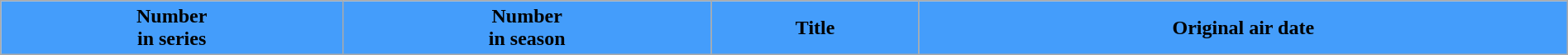<table class="wikitable plainrowheaders" style="width:100%; margin:auto;">
<tr>
<th scope="col" style="background-color: #449DFB; color: #fffff;">Number<br>in series</th>
<th scope="col" style="background-color: #449DFB; color: #fffff;">Number<br>in season</th>
<th scope="col" style="background-color: #449DFB; color: #fffff;">Title</th>
<th scope="col" style="background-color: #449DFB; color: #fffff;">Original air date<br>





</th>
</tr>
</table>
